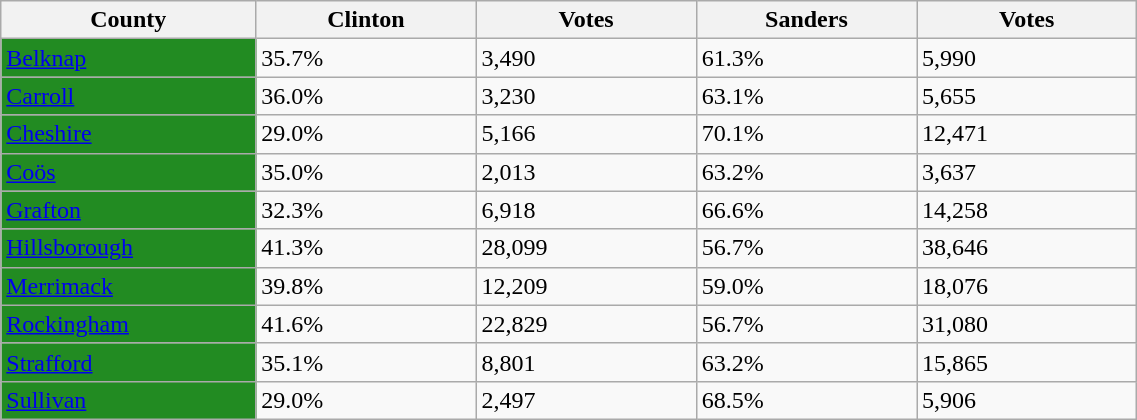<table width="60%" class="wikitable sortable">
<tr>
<th width="11%">County</th>
<th width="10%">Clinton</th>
<th width="10%">Votes</th>
<th width="10%">Sanders</th>
<th width="10%">Votes</th>
</tr>
<tr>
<td style="background:#228B22;"><a href='#'>Belknap</a></td>
<td>35.7%</td>
<td>3,490</td>
<td>61.3%</td>
<td>5,990</td>
</tr>
<tr>
<td style="background:#228B22;"><a href='#'>Carroll</a></td>
<td>36.0%</td>
<td>3,230</td>
<td>63.1%</td>
<td>5,655</td>
</tr>
<tr>
<td style="background:#228B22;"><a href='#'>Cheshire</a></td>
<td>29.0%</td>
<td>5,166</td>
<td>70.1%</td>
<td>12,471</td>
</tr>
<tr>
<td style="background:#228B22;"><a href='#'>Coös</a></td>
<td>35.0%</td>
<td>2,013</td>
<td>63.2%</td>
<td>3,637</td>
</tr>
<tr>
<td style="background:#228B22;"><a href='#'>Grafton</a></td>
<td>32.3%</td>
<td>6,918</td>
<td>66.6%</td>
<td>14,258</td>
</tr>
<tr>
<td style="background:#228B22;"><a href='#'>Hillsborough</a></td>
<td>41.3%</td>
<td>28,099</td>
<td>56.7%</td>
<td>38,646</td>
</tr>
<tr>
<td style="background:#228B22;"><a href='#'>Merrimack</a></td>
<td>39.8%</td>
<td>12,209</td>
<td>59.0%</td>
<td>18,076</td>
</tr>
<tr>
<td style="background:#228B22;"><a href='#'>Rockingham</a></td>
<td>41.6%</td>
<td>22,829</td>
<td>56.7%</td>
<td>31,080</td>
</tr>
<tr>
<td style="background:#228B22;"><a href='#'>Strafford</a></td>
<td>35.1%</td>
<td>8,801</td>
<td>63.2%</td>
<td>15,865</td>
</tr>
<tr>
<td style="background:#228B22;"><a href='#'>Sullivan</a></td>
<td>29.0%</td>
<td>2,497</td>
<td>68.5%</td>
<td>5,906</td>
</tr>
</table>
